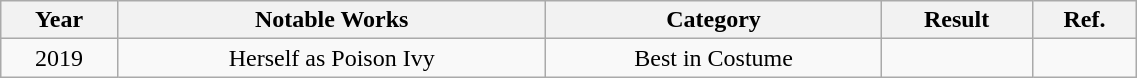<table class="wikitable sortable"  style="text-align:center; width:60%;">
<tr>
<th>Year</th>
<th>Notable Works</th>
<th>Category</th>
<th>Result</th>
<th>Ref.</th>
</tr>
<tr>
<td>2019</td>
<td>Herself as Poison Ivy</td>
<td>Best in Costume</td>
<td></td>
<td></td>
</tr>
</table>
